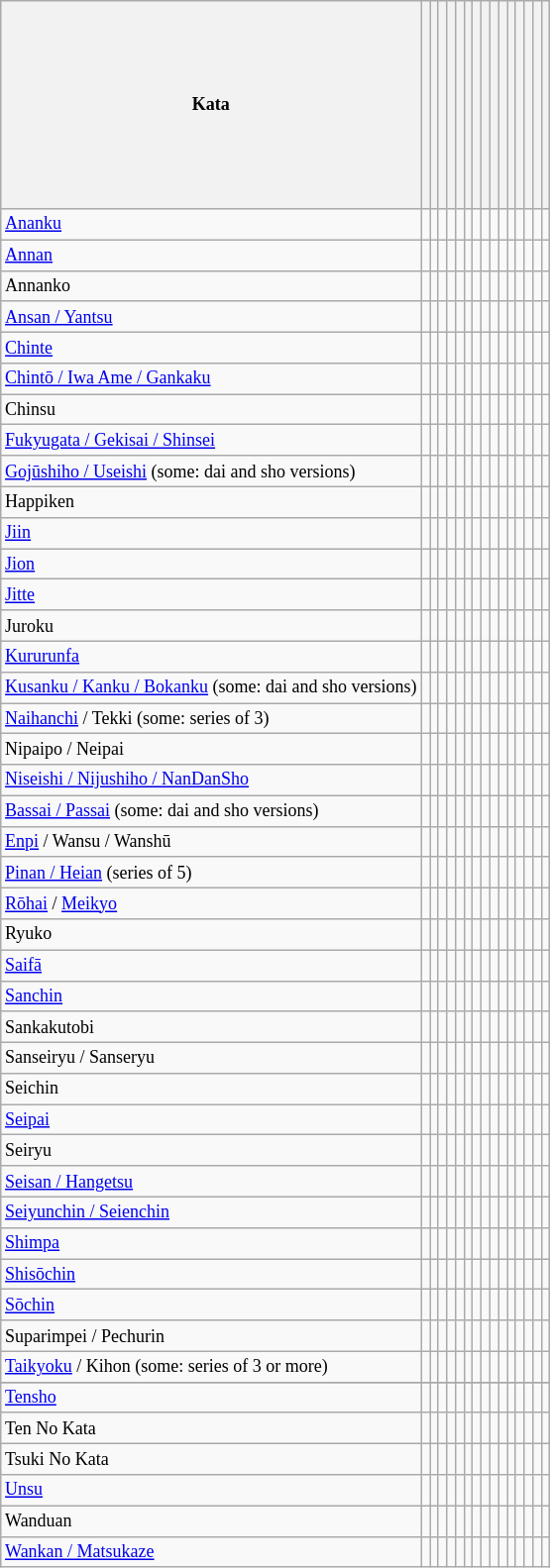<table class="wikitable sortable" style="font-size:9pt; table-layout:fixed">
<tr style="height:140px; vertical-align:middle">
<th style="vertical-align:middle">Kata</th>
<th></th>
<th></th>
<th></th>
<th></th>
<th></th>
<th></th>
<th></th>
<th></th>
<th></th>
<th></th>
<th></th>
<th></th>
<th></th>
<th></th>
<th></th>
</tr>
<tr>
<td><a href='#'>Ananku</a></td>
<td></td>
<td></td>
<td></td>
<td></td>
<td></td>
<td></td>
<td></td>
<td></td>
<td></td>
<td></td>
<td></td>
<td></td>
<td></td>
<td></td>
<td></td>
</tr>
<tr>
<td><a href='#'>Annan</a></td>
<td></td>
<td></td>
<td></td>
<td></td>
<td></td>
<td></td>
<td></td>
<td></td>
<td></td>
<td></td>
<td></td>
<td></td>
<td></td>
<td></td>
<td></td>
</tr>
<tr>
<td>Annanko</td>
<td></td>
<td></td>
<td></td>
<td></td>
<td></td>
<td></td>
<td></td>
<td></td>
<td></td>
<td></td>
<td></td>
<td></td>
<td></td>
<td></td>
<td></td>
</tr>
<tr>
<td><a href='#'>Ansan / Yantsu</a></td>
<td></td>
<td></td>
<td></td>
<td></td>
<td></td>
<td></td>
<td></td>
<td></td>
<td></td>
<td></td>
<td></td>
<td></td>
<td></td>
<td></td>
<td></td>
</tr>
<tr>
<td><a href='#'>Chinte</a></td>
<td></td>
<td></td>
<td></td>
<td></td>
<td></td>
<td></td>
<td></td>
<td></td>
<td></td>
<td></td>
<td></td>
<td></td>
<td></td>
<td></td>
<td></td>
</tr>
<tr>
<td><a href='#'>Chintō / Iwa Ame / Gankaku</a></td>
<td></td>
<td></td>
<td></td>
<td></td>
<td></td>
<td></td>
<td></td>
<td></td>
<td></td>
<td></td>
<td></td>
<td></td>
<td></td>
<td></td>
<td></td>
</tr>
<tr>
<td>Chinsu</td>
<td></td>
<td></td>
<td></td>
<td></td>
<td></td>
<td></td>
<td></td>
<td></td>
<td></td>
<td></td>
<td></td>
<td></td>
<td></td>
<td></td>
<td></td>
</tr>
<tr>
<td><a href='#'>Fukyugata / Gekisai / Shinsei</a></td>
<td></td>
<td></td>
<td></td>
<td></td>
<td></td>
<td></td>
<td></td>
<td></td>
<td></td>
<td></td>
<td></td>
<td></td>
<td></td>
<td></td>
<td></td>
</tr>
<tr>
<td><a href='#'>Gojūshiho / Useishi</a> (some: dai and sho versions)</td>
<td></td>
<td></td>
<td></td>
<td></td>
<td></td>
<td></td>
<td></td>
<td></td>
<td></td>
<td></td>
<td></td>
<td></td>
<td></td>
<td></td>
<td></td>
</tr>
<tr>
<td>Happiken</td>
<td></td>
<td></td>
<td></td>
<td></td>
<td></td>
<td></td>
<td></td>
<td></td>
<td></td>
<td></td>
<td></td>
<td></td>
<td></td>
<td></td>
<td></td>
</tr>
<tr>
<td><a href='#'>Jiin</a></td>
<td></td>
<td></td>
<td></td>
<td></td>
<td></td>
<td></td>
<td></td>
<td></td>
<td></td>
<td></td>
<td></td>
<td></td>
<td></td>
<td></td>
<td></td>
</tr>
<tr>
<td><a href='#'>Jion</a></td>
<td></td>
<td></td>
<td></td>
<td></td>
<td></td>
<td></td>
<td></td>
<td></td>
<td></td>
<td></td>
<td></td>
<td></td>
<td></td>
<td></td>
<td></td>
</tr>
<tr>
<td><a href='#'>Jitte</a></td>
<td></td>
<td></td>
<td></td>
<td></td>
<td></td>
<td></td>
<td></td>
<td></td>
<td></td>
<td></td>
<td></td>
<td></td>
<td></td>
<td></td>
<td></td>
</tr>
<tr>
<td>Juroku</td>
<td></td>
<td></td>
<td></td>
<td></td>
<td></td>
<td></td>
<td></td>
<td></td>
<td></td>
<td></td>
<td></td>
<td></td>
<td></td>
<td></td>
<td></td>
</tr>
<tr>
<td><a href='#'>Kururunfa</a></td>
<td></td>
<td></td>
<td></td>
<td></td>
<td></td>
<td></td>
<td></td>
<td></td>
<td></td>
<td></td>
<td></td>
<td></td>
<td></td>
<td></td>
<td></td>
</tr>
<tr>
<td><a href='#'>Kusanku / Kanku / Bokanku</a> (some: dai and sho versions)</td>
<td></td>
<td></td>
<td></td>
<td></td>
<td></td>
<td></td>
<td></td>
<td></td>
<td></td>
<td></td>
<td></td>
<td></td>
<td></td>
<td></td>
<td></td>
</tr>
<tr>
<td><a href='#'>Naihanchi</a> / Tekki (some: series of 3)</td>
<td></td>
<td></td>
<td></td>
<td></td>
<td></td>
<td></td>
<td></td>
<td></td>
<td></td>
<td></td>
<td></td>
<td></td>
<td></td>
<td></td>
<td></td>
</tr>
<tr>
<td>Nipaipo / Neipai</td>
<td></td>
<td></td>
<td></td>
<td></td>
<td></td>
<td></td>
<td></td>
<td></td>
<td></td>
<td></td>
<td></td>
<td></td>
<td></td>
<td></td>
<td></td>
</tr>
<tr>
<td><a href='#'>Niseishi / Nijushiho / NanDanSho</a></td>
<td></td>
<td></td>
<td></td>
<td></td>
<td></td>
<td></td>
<td></td>
<td></td>
<td></td>
<td></td>
<td></td>
<td></td>
<td></td>
<td></td>
<td></td>
</tr>
<tr>
<td><a href='#'>Bassai / Passai</a> (some: dai and sho versions)</td>
<td></td>
<td></td>
<td></td>
<td></td>
<td></td>
<td></td>
<td></td>
<td></td>
<td></td>
<td></td>
<td></td>
<td></td>
<td></td>
<td></td>
<td></td>
</tr>
<tr>
<td><a href='#'>Enpi</a> / Wansu / Wanshū</td>
<td></td>
<td></td>
<td></td>
<td></td>
<td></td>
<td></td>
<td></td>
<td></td>
<td></td>
<td></td>
<td></td>
<td></td>
<td></td>
<td></td>
<td></td>
</tr>
<tr>
<td><a href='#'>Pinan / Heian</a> (series of 5)</td>
<td></td>
<td></td>
<td></td>
<td></td>
<td></td>
<td></td>
<td></td>
<td></td>
<td></td>
<td></td>
<td></td>
<td></td>
<td></td>
<td></td>
<td></td>
</tr>
<tr>
<td><a href='#'>Rōhai</a> / <a href='#'>Meikyo</a></td>
<td></td>
<td></td>
<td></td>
<td></td>
<td></td>
<td></td>
<td></td>
<td></td>
<td></td>
<td></td>
<td></td>
<td></td>
<td></td>
<td></td>
<td></td>
</tr>
<tr>
<td>Ryuko</td>
<td></td>
<td></td>
<td></td>
<td></td>
<td></td>
<td></td>
<td></td>
<td></td>
<td></td>
<td></td>
<td></td>
<td></td>
<td></td>
<td></td>
<td></td>
</tr>
<tr>
<td><a href='#'>Saifā</a></td>
<td></td>
<td></td>
<td></td>
<td></td>
<td></td>
<td></td>
<td></td>
<td></td>
<td></td>
<td></td>
<td></td>
<td></td>
<td></td>
<td></td>
<td></td>
</tr>
<tr>
<td><a href='#'>Sanchin</a></td>
<td></td>
<td></td>
<td></td>
<td></td>
<td></td>
<td></td>
<td></td>
<td></td>
<td></td>
<td></td>
<td></td>
<td></td>
<td></td>
<td></td>
<td></td>
</tr>
<tr>
<td>Sankakutobi</td>
<td></td>
<td></td>
<td></td>
<td></td>
<td></td>
<td></td>
<td></td>
<td></td>
<td></td>
<td></td>
<td></td>
<td></td>
<td></td>
<td></td>
<td></td>
</tr>
<tr>
<td>Sanseiryu / Sanseryu</td>
<td></td>
<td></td>
<td></td>
<td></td>
<td></td>
<td></td>
<td></td>
<td></td>
<td></td>
<td></td>
<td></td>
<td></td>
<td></td>
<td></td>
<td></td>
</tr>
<tr>
<td>Seichin</td>
<td></td>
<td></td>
<td></td>
<td></td>
<td></td>
<td></td>
<td></td>
<td></td>
<td></td>
<td></td>
<td></td>
<td></td>
<td></td>
<td></td>
<td></td>
</tr>
<tr>
<td><a href='#'>Seipai</a></td>
<td></td>
<td></td>
<td></td>
<td></td>
<td></td>
<td></td>
<td></td>
<td></td>
<td></td>
<td></td>
<td></td>
<td></td>
<td></td>
<td></td>
<td></td>
</tr>
<tr>
<td>Seiryu</td>
<td></td>
<td></td>
<td></td>
<td></td>
<td></td>
<td></td>
<td></td>
<td></td>
<td></td>
<td></td>
<td></td>
<td></td>
<td></td>
<td></td>
<td></td>
</tr>
<tr>
<td><a href='#'>Seisan / Hangetsu</a></td>
<td></td>
<td></td>
<td></td>
<td></td>
<td></td>
<td></td>
<td></td>
<td></td>
<td></td>
<td></td>
<td></td>
<td></td>
<td></td>
<td></td>
<td></td>
</tr>
<tr>
<td><a href='#'>Seiyunchin / Seienchin</a></td>
<td></td>
<td></td>
<td></td>
<td></td>
<td></td>
<td></td>
<td></td>
<td></td>
<td></td>
<td></td>
<td></td>
<td></td>
<td></td>
<td></td>
<td></td>
</tr>
<tr>
<td><a href='#'>Shimpa</a></td>
<td></td>
<td></td>
<td></td>
<td></td>
<td></td>
<td></td>
<td></td>
<td></td>
<td></td>
<td></td>
<td></td>
<td></td>
<td></td>
<td></td>
<td></td>
</tr>
<tr>
<td><a href='#'>Shisōchin</a></td>
<td></td>
<td></td>
<td></td>
<td></td>
<td></td>
<td></td>
<td></td>
<td></td>
<td></td>
<td></td>
<td></td>
<td></td>
<td></td>
<td></td>
<td></td>
</tr>
<tr>
<td><a href='#'>Sōchin</a></td>
<td></td>
<td></td>
<td></td>
<td></td>
<td></td>
<td></td>
<td></td>
<td></td>
<td></td>
<td></td>
<td></td>
<td></td>
<td></td>
<td></td>
<td></td>
</tr>
<tr>
<td>Suparimpei / Pechurin</td>
<td></td>
<td></td>
<td></td>
<td></td>
<td></td>
<td></td>
<td></td>
<td></td>
<td></td>
<td></td>
<td></td>
<td></td>
<td></td>
<td></td>
<td></td>
</tr>
<tr>
<td><a href='#'>Taikyoku</a> / Kihon (some: series of 3 or more)</td>
<td></td>
<td></td>
<td></td>
<td></td>
<td></td>
<td></td>
<td></td>
<td></td>
<td></td>
<td></td>
<td></td>
<td></td>
<td></td>
<td></td>
<td></td>
</tr>
<tr>
</tr>
<tr Tenshin ||  ||  ||  ||  ||  ||  ||  ||  ||  ||  || || >
</tr>
<tr>
<td><a href='#'>Tensho</a></td>
<td></td>
<td></td>
<td></td>
<td></td>
<td></td>
<td></td>
<td></td>
<td></td>
<td></td>
<td></td>
<td></td>
<td></td>
<td></td>
<td></td>
<td></td>
</tr>
<tr>
<td>Ten No Kata</td>
<td></td>
<td></td>
<td></td>
<td></td>
<td></td>
<td></td>
<td></td>
<td></td>
<td></td>
<td></td>
<td></td>
<td></td>
<td></td>
<td></td>
<td></td>
</tr>
<tr>
<td>Tsuki No Kata</td>
<td></td>
<td></td>
<td></td>
<td></td>
<td></td>
<td></td>
<td></td>
<td></td>
<td></td>
<td></td>
<td></td>
<td></td>
<td></td>
<td></td>
<td></td>
</tr>
<tr>
<td><a href='#'>Unsu</a></td>
<td></td>
<td></td>
<td></td>
<td></td>
<td></td>
<td></td>
<td></td>
<td></td>
<td></td>
<td></td>
<td></td>
<td></td>
<td></td>
<td></td>
<td></td>
</tr>
<tr>
<td>Wanduan</td>
<td></td>
<td></td>
<td></td>
<td></td>
<td></td>
<td></td>
<td></td>
<td></td>
<td></td>
<td></td>
<td></td>
<td></td>
<td></td>
<td></td>
<td></td>
</tr>
<tr>
<td><a href='#'>Wankan / Matsukaze</a></td>
<td></td>
<td></td>
<td></td>
<td></td>
<td></td>
<td></td>
<td></td>
<td></td>
<td></td>
<td></td>
<td></td>
<td></td>
<td></td>
<td></td>
<td></td>
</tr>
</table>
